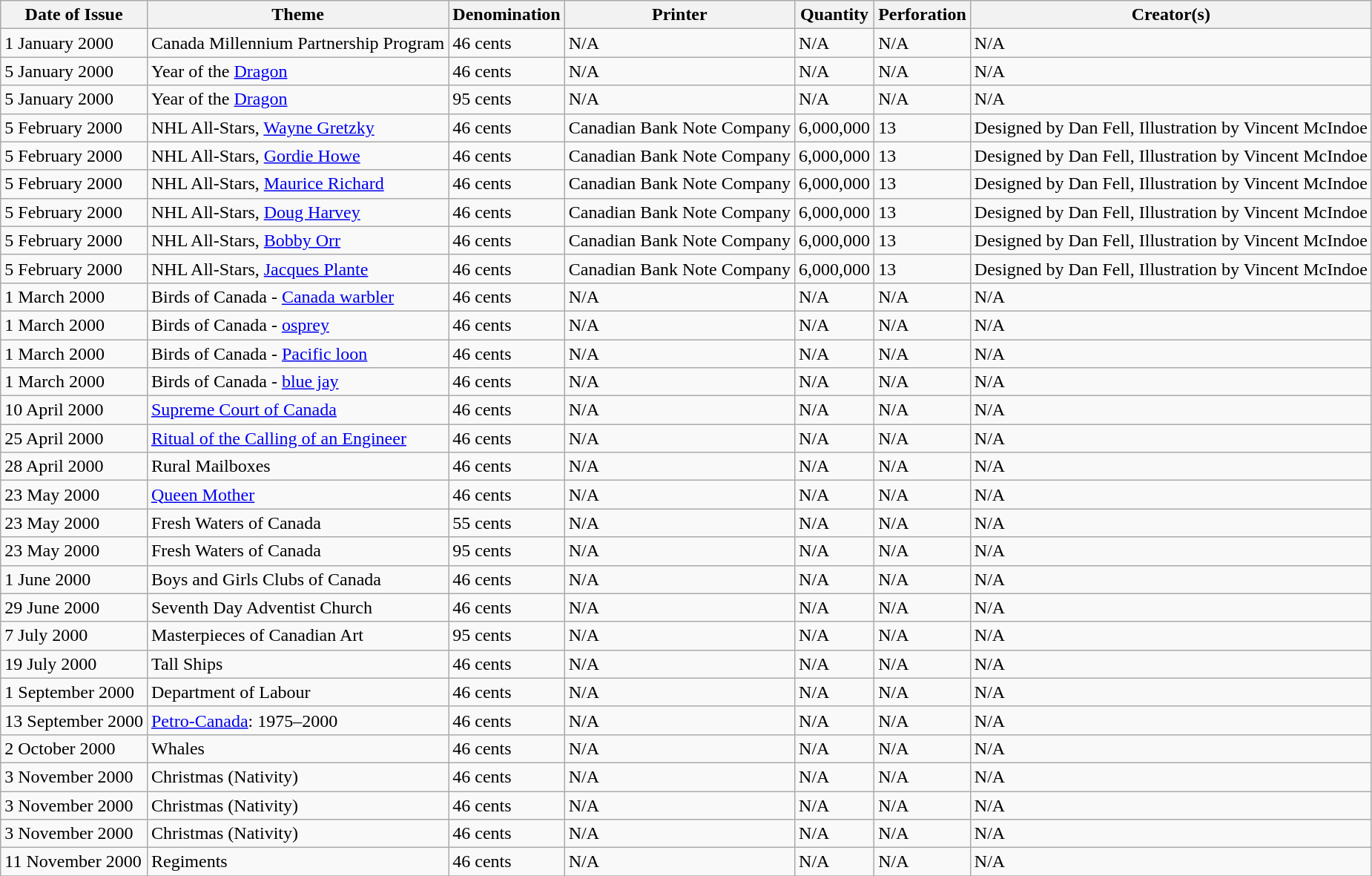<table class="wikitable sortable">
<tr>
<th>Date of Issue</th>
<th>Theme</th>
<th>Denomination</th>
<th>Printer</th>
<th>Quantity</th>
<th>Perforation</th>
<th>Creator(s)</th>
</tr>
<tr>
<td>1 January 2000</td>
<td>Canada Millennium Partnership Program</td>
<td>46 cents</td>
<td>N/A</td>
<td>N/A</td>
<td>N/A</td>
<td>N/A</td>
</tr>
<tr>
<td>5 January 2000</td>
<td>Year of the <a href='#'>Dragon</a></td>
<td>46 cents</td>
<td>N/A</td>
<td>N/A</td>
<td>N/A</td>
<td>N/A</td>
</tr>
<tr>
<td>5 January 2000</td>
<td>Year of the <a href='#'>Dragon</a></td>
<td>95 cents</td>
<td>N/A</td>
<td>N/A</td>
<td>N/A</td>
<td>N/A</td>
</tr>
<tr>
<td>5 February 2000</td>
<td>NHL All-Stars, <a href='#'>Wayne Gretzky</a></td>
<td>46 cents</td>
<td>Canadian Bank Note Company</td>
<td>6,000,000</td>
<td>13</td>
<td>Designed by Dan Fell, Illustration by Vincent McIndoe</td>
</tr>
<tr>
<td>5 February 2000</td>
<td>NHL All-Stars, <a href='#'>Gordie Howe</a></td>
<td>46 cents</td>
<td>Canadian Bank Note Company</td>
<td>6,000,000</td>
<td>13</td>
<td>Designed by Dan Fell, Illustration by Vincent McIndoe</td>
</tr>
<tr>
<td>5 February 2000</td>
<td>NHL All-Stars, <a href='#'>Maurice Richard</a></td>
<td>46 cents</td>
<td>Canadian Bank Note Company</td>
<td>6,000,000</td>
<td>13</td>
<td>Designed by Dan Fell, Illustration by Vincent McIndoe</td>
</tr>
<tr>
<td>5 February 2000</td>
<td>NHL All-Stars, <a href='#'>Doug Harvey</a></td>
<td>46 cents</td>
<td>Canadian Bank Note Company</td>
<td>6,000,000</td>
<td>13</td>
<td>Designed by Dan Fell, Illustration by Vincent McIndoe</td>
</tr>
<tr>
<td>5 February 2000</td>
<td>NHL All-Stars, <a href='#'>Bobby Orr</a></td>
<td>46 cents</td>
<td>Canadian Bank Note Company</td>
<td>6,000,000</td>
<td>13</td>
<td>Designed by Dan Fell, Illustration by Vincent McIndoe</td>
</tr>
<tr>
<td>5 February 2000</td>
<td>NHL All-Stars, <a href='#'>Jacques Plante</a></td>
<td>46 cents</td>
<td>Canadian Bank Note Company</td>
<td>6,000,000</td>
<td>13</td>
<td>Designed by Dan Fell, Illustration by Vincent McIndoe</td>
</tr>
<tr>
<td>1 March 2000</td>
<td>Birds of Canada - <a href='#'>Canada warbler</a></td>
<td>46 cents</td>
<td>N/A</td>
<td>N/A</td>
<td>N/A</td>
<td>N/A</td>
</tr>
<tr>
<td>1 March 2000</td>
<td>Birds of Canada - <a href='#'>osprey</a></td>
<td>46 cents</td>
<td>N/A</td>
<td>N/A</td>
<td>N/A</td>
<td>N/A</td>
</tr>
<tr>
<td>1 March 2000</td>
<td>Birds of Canada - <a href='#'>Pacific loon</a></td>
<td>46 cents</td>
<td>N/A</td>
<td>N/A</td>
<td>N/A</td>
<td>N/A</td>
</tr>
<tr>
<td>1 March 2000</td>
<td>Birds of Canada - <a href='#'>blue jay</a></td>
<td>46 cents</td>
<td>N/A</td>
<td>N/A</td>
<td>N/A</td>
<td>N/A</td>
</tr>
<tr>
<td>10 April 2000</td>
<td><a href='#'>Supreme Court of Canada</a></td>
<td>46 cents</td>
<td>N/A</td>
<td>N/A</td>
<td>N/A</td>
<td>N/A</td>
</tr>
<tr>
<td>25 April 2000</td>
<td><a href='#'>Ritual of the Calling of an Engineer</a></td>
<td>46 cents</td>
<td>N/A</td>
<td>N/A</td>
<td>N/A</td>
<td>N/A</td>
</tr>
<tr>
<td>28 April 2000</td>
<td>Rural Mailboxes</td>
<td>46 cents</td>
<td>N/A</td>
<td>N/A</td>
<td>N/A</td>
<td>N/A</td>
</tr>
<tr>
<td>23 May 2000</td>
<td><a href='#'>Queen Mother</a></td>
<td>46 cents</td>
<td>N/A</td>
<td>N/A</td>
<td>N/A</td>
<td>N/A</td>
</tr>
<tr>
<td>23 May 2000</td>
<td>Fresh Waters of Canada</td>
<td>55 cents</td>
<td>N/A</td>
<td>N/A</td>
<td>N/A</td>
<td>N/A</td>
</tr>
<tr>
<td>23 May 2000</td>
<td>Fresh Waters of Canada</td>
<td>95 cents</td>
<td>N/A</td>
<td>N/A</td>
<td>N/A</td>
<td>N/A</td>
</tr>
<tr>
<td>1 June 2000</td>
<td>Boys and Girls Clubs of Canada</td>
<td>46 cents</td>
<td>N/A</td>
<td>N/A</td>
<td>N/A</td>
<td>N/A</td>
</tr>
<tr>
<td>29 June 2000</td>
<td>Seventh Day Adventist Church</td>
<td>46 cents</td>
<td>N/A</td>
<td>N/A</td>
<td>N/A</td>
<td>N/A</td>
</tr>
<tr>
<td>7 July 2000</td>
<td>Masterpieces of Canadian Art</td>
<td>95 cents</td>
<td>N/A</td>
<td>N/A</td>
<td>N/A</td>
<td>N/A</td>
</tr>
<tr>
<td>19 July 2000</td>
<td>Tall Ships</td>
<td>46 cents</td>
<td>N/A</td>
<td>N/A</td>
<td>N/A</td>
<td>N/A</td>
</tr>
<tr>
<td>1 September 2000</td>
<td>Department of Labour</td>
<td>46 cents</td>
<td>N/A</td>
<td>N/A</td>
<td>N/A</td>
<td>N/A</td>
</tr>
<tr>
<td>13 September 2000</td>
<td><a href='#'>Petro-Canada</a>: 1975–2000</td>
<td>46 cents</td>
<td>N/A</td>
<td>N/A</td>
<td>N/A</td>
<td>N/A</td>
</tr>
<tr>
<td>2 October 2000</td>
<td>Whales</td>
<td>46 cents</td>
<td>N/A</td>
<td>N/A</td>
<td>N/A</td>
<td>N/A</td>
</tr>
<tr>
<td>3 November 2000</td>
<td>Christmas (Nativity)</td>
<td>46 cents</td>
<td>N/A</td>
<td>N/A</td>
<td>N/A</td>
<td>N/A</td>
</tr>
<tr>
<td>3 November 2000</td>
<td>Christmas (Nativity)</td>
<td>46 cents</td>
<td>N/A</td>
<td>N/A</td>
<td>N/A</td>
<td>N/A</td>
</tr>
<tr>
<td>3 November 2000</td>
<td>Christmas (Nativity)</td>
<td>46 cents</td>
<td>N/A</td>
<td>N/A</td>
<td>N/A</td>
<td>N/A</td>
</tr>
<tr>
<td>11 November 2000</td>
<td>Regiments</td>
<td>46 cents</td>
<td>N/A</td>
<td>N/A</td>
<td>N/A</td>
<td>N/A</td>
</tr>
<tr>
</tr>
</table>
